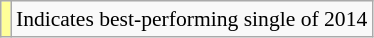<table class="wikitable" style="font-size:90%;">
<tr>
<td style="background-color:#FFFF99"></td>
<td>Indicates best-performing single of 2014</td>
</tr>
</table>
